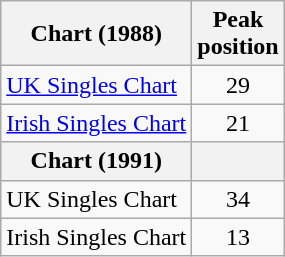<table class="wikitable">
<tr>
<th>Chart (1988)</th>
<th>Peak<br>position</th>
</tr>
<tr>
<td><a href='#'>UK Singles Chart</a></td>
<td align="center">29</td>
</tr>
<tr>
<td><a href='#'>Irish Singles Chart</a></td>
<td align="center">21</td>
</tr>
<tr>
<th>Chart (1991)</th>
<th></th>
</tr>
<tr>
<td>UK Singles Chart</td>
<td align="center">34</td>
</tr>
<tr>
<td>Irish Singles Chart</td>
<td align="center">13</td>
</tr>
</table>
